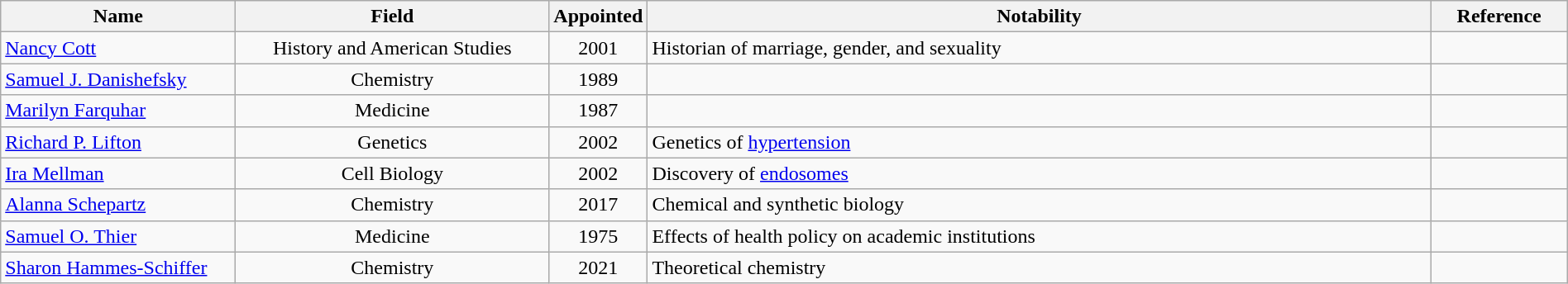<table class="wikitable sortable" style="width:100%">
<tr>
<th style="width:15%;">Name</th>
<th style="width:20%;">Field</th>
<th style="width:5%;">Appointed</th>
<th style="width:50%;">Notability</th>
<th style="width:*;">Reference</th>
</tr>
<tr valign="top">
<td><a href='#'>Nancy Cott</a></td>
<td style="text-align:center;">History and American Studies</td>
<td style="text-align:center;">2001</td>
<td style="text-align:left;">Historian of marriage, gender, and sexuality</td>
<td style="text-align:center;"></td>
</tr>
<tr valign="top">
<td><a href='#'>Samuel J. Danishefsky</a></td>
<td style="text-align:center;">Chemistry</td>
<td style="text-align:center;">1989</td>
<td style="text-align:left;"></td>
<td style="text-align:center;"></td>
</tr>
<tr valign="top">
<td><a href='#'>Marilyn Farquhar</a></td>
<td style="text-align:center;">Medicine</td>
<td style="text-align:center;">1987</td>
<td style="text-align:left;"></td>
<td style="text-align:center;"></td>
</tr>
<tr valign="top">
<td><a href='#'>Richard P. Lifton</a></td>
<td style="text-align:center;">Genetics</td>
<td style="text-align:center;">2002</td>
<td style="text-align:left;">Genetics of <a href='#'>hypertension</a></td>
<td style="text-align:center;"></td>
</tr>
<tr valign="top">
<td><a href='#'>Ira Mellman</a></td>
<td style="text-align:center;">Cell Biology</td>
<td style="text-align:center;">2002</td>
<td style="text-align:left;">Discovery of <a href='#'>endosomes</a></td>
<td style="text-align:center;"></td>
</tr>
<tr>
<td><a href='#'>Alanna Schepartz</a></td>
<td style="text-align:center;">Chemistry</td>
<td style="text-align:center;">2017</td>
<td>Chemical and synthetic biology</td>
<td></td>
</tr>
<tr valign="top">
<td><a href='#'>Samuel O. Thier</a></td>
<td style="text-align:center;">Medicine</td>
<td style="text-align:center;">1975</td>
<td style="text-align:left;">Effects of health policy on academic institutions</td>
<td style="text-align:center;"></td>
</tr>
<tr>
<td><a href='#'>Sharon Hammes-Schiffer</a></td>
<td style="text-align:center;">Chemistry</td>
<td style="text-align:center;">2021</td>
<td style="text-align:left;">Theoretical chemistry</td>
<td></td>
</tr>
</table>
